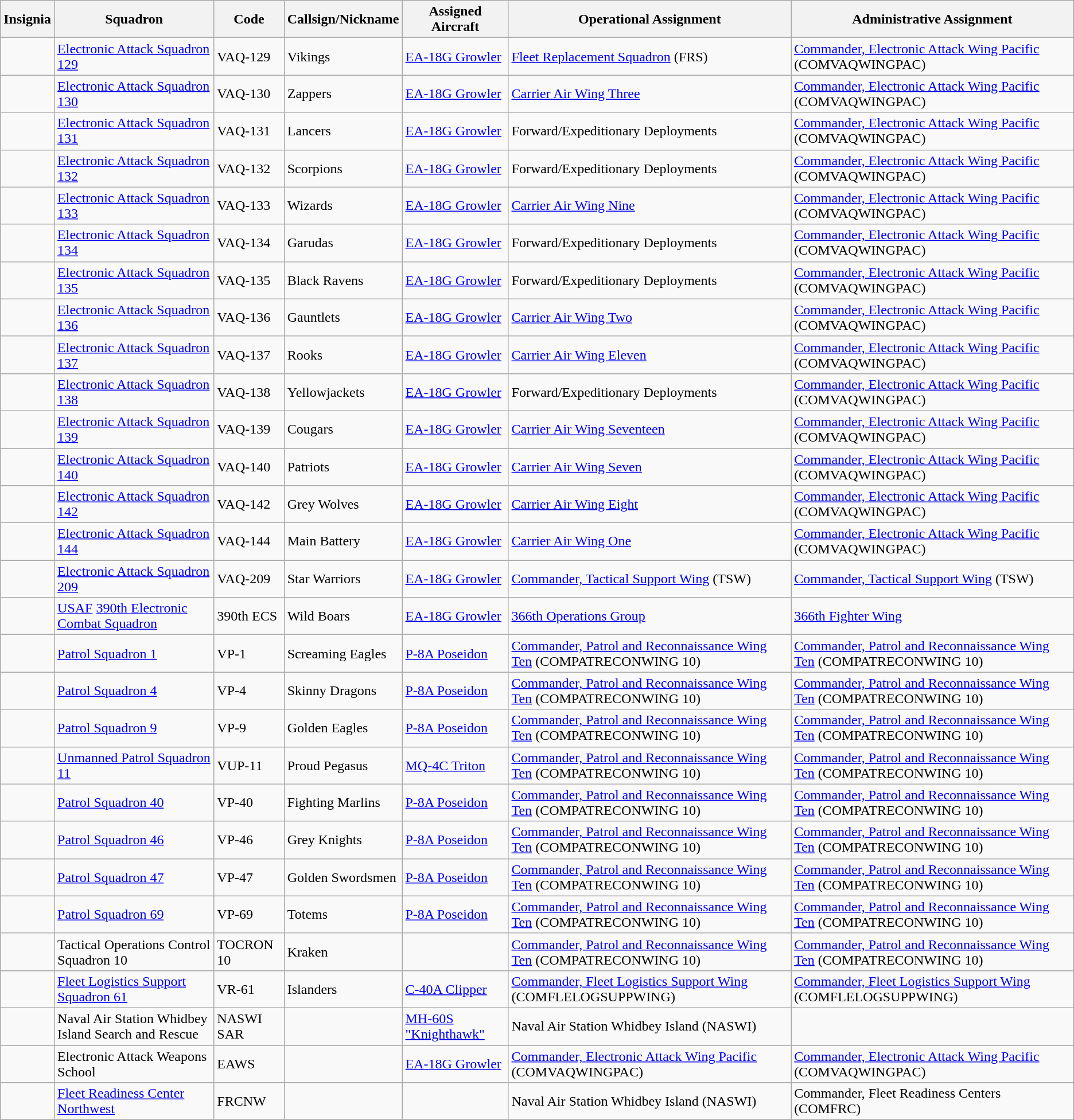<table class="wikitable sortable">
<tr>
<th>Insignia</th>
<th>Squadron</th>
<th>Code</th>
<th>Callsign/Nickname</th>
<th>Assigned Aircraft</th>
<th>Operational Assignment</th>
<th>Administrative Assignment</th>
</tr>
<tr>
<td></td>
<td><a href='#'>Electronic Attack Squadron 129</a></td>
<td>VAQ-129</td>
<td>Vikings</td>
<td><a href='#'>EA-18G Growler</a></td>
<td><a href='#'>Fleet Replacement Squadron</a> (FRS)</td>
<td><a href='#'>Commander, Electronic Attack Wing Pacific</a> (COMVAQWINGPAC)</td>
</tr>
<tr>
<td></td>
<td><a href='#'>Electronic Attack Squadron 130</a></td>
<td>VAQ-130</td>
<td>Zappers</td>
<td><a href='#'>EA-18G Growler</a></td>
<td><a href='#'>Carrier Air Wing Three</a></td>
<td><a href='#'>Commander, Electronic Attack Wing Pacific</a> (COMVAQWINGPAC)</td>
</tr>
<tr>
<td></td>
<td><a href='#'>Electronic Attack Squadron 131</a></td>
<td>VAQ-131</td>
<td>Lancers</td>
<td><a href='#'>EA-18G Growler</a></td>
<td>Forward/Expeditionary Deployments</td>
<td><a href='#'>Commander, Electronic Attack Wing Pacific</a> (COMVAQWINGPAC)</td>
</tr>
<tr>
<td></td>
<td><a href='#'>Electronic Attack Squadron 132</a></td>
<td>VAQ-132</td>
<td>Scorpions</td>
<td><a href='#'>EA-18G Growler</a></td>
<td>Forward/Expeditionary Deployments</td>
<td><a href='#'>Commander, Electronic Attack Wing Pacific</a> (COMVAQWINGPAC)</td>
</tr>
<tr>
<td></td>
<td><a href='#'>Electronic Attack Squadron 133</a></td>
<td>VAQ-133</td>
<td>Wizards</td>
<td><a href='#'>EA-18G Growler</a></td>
<td><a href='#'>Carrier Air Wing Nine</a></td>
<td><a href='#'>Commander, Electronic Attack Wing Pacific</a> (COMVAQWINGPAC)</td>
</tr>
<tr>
<td></td>
<td><a href='#'>Electronic Attack Squadron 134</a></td>
<td>VAQ-134</td>
<td>Garudas</td>
<td><a href='#'>EA-18G Growler</a></td>
<td>Forward/Expeditionary Deployments</td>
<td><a href='#'>Commander, Electronic Attack Wing Pacific</a> (COMVAQWINGPAC)</td>
</tr>
<tr>
<td></td>
<td><a href='#'>Electronic Attack Squadron 135</a></td>
<td>VAQ-135</td>
<td>Black Ravens</td>
<td><a href='#'>EA-18G Growler</a></td>
<td>Forward/Expeditionary Deployments</td>
<td><a href='#'>Commander, Electronic Attack Wing Pacific</a> (COMVAQWINGPAC)</td>
</tr>
<tr>
<td></td>
<td><a href='#'>Electronic Attack Squadron 136</a></td>
<td>VAQ-136</td>
<td>Gauntlets</td>
<td><a href='#'>EA-18G Growler</a></td>
<td><a href='#'>Carrier Air Wing Two</a></td>
<td><a href='#'>Commander, Electronic Attack Wing Pacific</a> (COMVAQWINGPAC)</td>
</tr>
<tr>
<td></td>
<td><a href='#'>Electronic Attack Squadron 137</a></td>
<td>VAQ-137</td>
<td>Rooks</td>
<td><a href='#'>EA-18G Growler</a></td>
<td><a href='#'>Carrier Air Wing Eleven</a></td>
<td><a href='#'>Commander, Electronic Attack Wing Pacific</a> (COMVAQWINGPAC)</td>
</tr>
<tr>
<td></td>
<td><a href='#'>Electronic Attack Squadron 138</a></td>
<td>VAQ-138</td>
<td>Yellowjackets</td>
<td><a href='#'>EA-18G Growler</a></td>
<td>Forward/Expeditionary Deployments</td>
<td><a href='#'>Commander, Electronic Attack Wing Pacific</a> (COMVAQWINGPAC)</td>
</tr>
<tr>
<td></td>
<td><a href='#'>Electronic Attack Squadron 139</a></td>
<td>VAQ-139</td>
<td>Cougars</td>
<td><a href='#'>EA-18G Growler</a></td>
<td><a href='#'>Carrier Air Wing Seventeen</a></td>
<td><a href='#'>Commander, Electronic Attack Wing Pacific</a> (COMVAQWINGPAC)</td>
</tr>
<tr>
<td></td>
<td><a href='#'>Electronic Attack Squadron 140</a></td>
<td>VAQ-140</td>
<td>Patriots</td>
<td><a href='#'>EA-18G Growler</a></td>
<td><a href='#'>Carrier Air Wing Seven</a></td>
<td><a href='#'>Commander, Electronic Attack Wing Pacific</a> (COMVAQWINGPAC)</td>
</tr>
<tr>
<td></td>
<td><a href='#'>Electronic Attack Squadron 142</a></td>
<td>VAQ-142</td>
<td>Grey Wolves</td>
<td><a href='#'>EA-18G Growler</a></td>
<td><a href='#'>Carrier Air Wing Eight</a></td>
<td><a href='#'>Commander, Electronic Attack Wing Pacific</a> (COMVAQWINGPAC)</td>
</tr>
<tr>
<td></td>
<td><a href='#'>Electronic Attack Squadron 144</a></td>
<td>VAQ-144</td>
<td>Main Battery</td>
<td><a href='#'>EA-18G Growler</a></td>
<td><a href='#'>Carrier Air Wing One</a></td>
<td><a href='#'>Commander, Electronic Attack Wing Pacific</a> (COMVAQWINGPAC)</td>
</tr>
<tr>
<td></td>
<td><a href='#'>Electronic Attack Squadron 209</a></td>
<td>VAQ-209</td>
<td>Star Warriors</td>
<td><a href='#'>EA-18G Growler</a></td>
<td><a href='#'>Commander, Tactical Support Wing</a> (TSW)</td>
<td><a href='#'>Commander, Tactical Support Wing</a> (TSW)</td>
</tr>
<tr>
<td></td>
<td><a href='#'>USAF</a> <a href='#'>390th Electronic Combat Squadron</a></td>
<td>390th ECS</td>
<td>Wild Boars</td>
<td><a href='#'>EA-18G Growler</a></td>
<td><a href='#'>366th Operations Group</a></td>
<td><a href='#'>366th Fighter Wing</a></td>
</tr>
<tr>
<td></td>
<td><a href='#'>Patrol Squadron 1</a></td>
<td>VP-1</td>
<td>Screaming Eagles</td>
<td><a href='#'>P-8A Poseidon</a></td>
<td><a href='#'>Commander, Patrol and Reconnaissance Wing Ten</a> (COMPATRECONWING 10)</td>
<td><a href='#'>Commander, Patrol and Reconnaissance Wing Ten</a> (COMPATRECONWING 10)</td>
</tr>
<tr>
<td></td>
<td><a href='#'>Patrol Squadron 4</a></td>
<td>VP-4</td>
<td>Skinny Dragons</td>
<td><a href='#'>P-8A Poseidon</a></td>
<td><a href='#'>Commander, Patrol and Reconnaissance Wing Ten</a> (COMPATRECONWING 10)</td>
<td><a href='#'>Commander, Patrol and Reconnaissance Wing Ten</a> (COMPATRECONWING 10)</td>
</tr>
<tr>
<td></td>
<td><a href='#'>Patrol Squadron 9</a></td>
<td>VP-9</td>
<td>Golden Eagles</td>
<td><a href='#'>P-8A Poseidon</a></td>
<td><a href='#'>Commander, Patrol and Reconnaissance Wing Ten</a> (COMPATRECONWING 10)</td>
<td><a href='#'>Commander, Patrol and Reconnaissance Wing Ten</a> (COMPATRECONWING 10)</td>
</tr>
<tr>
<td></td>
<td><a href='#'>Unmanned Patrol Squadron 11</a></td>
<td>VUP-11</td>
<td>Proud Pegasus</td>
<td><a href='#'>MQ-4C Triton</a></td>
<td><a href='#'>Commander, Patrol and Reconnaissance Wing Ten</a> (COMPATRECONWING 10)</td>
<td><a href='#'>Commander, Patrol and Reconnaissance Wing Ten</a> (COMPATRECONWING 10)</td>
</tr>
<tr>
<td></td>
<td><a href='#'>Patrol Squadron 40</a></td>
<td>VP-40</td>
<td>Fighting Marlins</td>
<td><a href='#'>P-8A Poseidon</a></td>
<td><a href='#'>Commander, Patrol and Reconnaissance Wing Ten</a> (COMPATRECONWING 10)</td>
<td><a href='#'>Commander, Patrol and Reconnaissance Wing Ten</a> (COMPATRECONWING 10)</td>
</tr>
<tr>
<td></td>
<td><a href='#'>Patrol Squadron 46</a></td>
<td>VP-46</td>
<td>Grey Knights</td>
<td><a href='#'>P-8A Poseidon</a></td>
<td><a href='#'>Commander, Patrol and Reconnaissance Wing Ten</a> (COMPATRECONWING 10)</td>
<td><a href='#'>Commander, Patrol and Reconnaissance Wing Ten</a> (COMPATRECONWING 10)</td>
</tr>
<tr>
<td></td>
<td><a href='#'>Patrol Squadron 47</a></td>
<td>VP-47</td>
<td>Golden Swordsmen</td>
<td><a href='#'>P-8A Poseidon</a></td>
<td><a href='#'>Commander, Patrol and Reconnaissance Wing Ten</a> (COMPATRECONWING 10)</td>
<td><a href='#'>Commander, Patrol and Reconnaissance Wing Ten</a> (COMPATRECONWING 10)</td>
</tr>
<tr>
<td></td>
<td><a href='#'>Patrol Squadron 69</a></td>
<td>VP-69</td>
<td>Totems</td>
<td><a href='#'>P-8A Poseidon</a></td>
<td><a href='#'>Commander, Patrol and Reconnaissance Wing Ten</a> (COMPATRECONWING 10)</td>
<td><a href='#'>Commander, Patrol and Reconnaissance Wing Ten</a> (COMPATRECONWING 10)</td>
</tr>
<tr>
<td></td>
<td>Tactical Operations Control Squadron 10</td>
<td>TOCRON 10</td>
<td>Kraken</td>
<td></td>
<td><a href='#'>Commander, Patrol and Reconnaissance Wing Ten</a> (COMPATRECONWING 10)</td>
<td><a href='#'>Commander, Patrol and Reconnaissance Wing Ten</a> (COMPATRECONWING 10)</td>
</tr>
<tr>
<td></td>
<td><a href='#'>Fleet Logistics Support Squadron 61</a></td>
<td>VR-61</td>
<td>Islanders</td>
<td><a href='#'>C-40A Clipper</a></td>
<td><a href='#'>Commander, Fleet Logistics Support Wing</a> (COMFLELOGSUPPWING)</td>
<td><a href='#'>Commander, Fleet Logistics Support Wing</a> (COMFLELOGSUPPWING)</td>
</tr>
<tr>
<td></td>
<td>Naval Air Station Whidbey Island Search and Rescue</td>
<td>NASWI SAR</td>
<td></td>
<td><a href='#'>MH-60S "Knighthawk"</a></td>
<td>Naval Air Station Whidbey Island (NASWI)</td>
</tr>
<tr>
<td></td>
<td>Electronic Attack Weapons School</td>
<td>EAWS</td>
<td></td>
<td><a href='#'>EA-18G Growler</a></td>
<td><a href='#'>Commander, Electronic Attack Wing Pacific</a> (COMVAQWINGPAC)</td>
<td><a href='#'>Commander, Electronic Attack Wing Pacific</a> (COMVAQWINGPAC)</td>
</tr>
<tr>
<td></td>
<td><a href='#'>Fleet Readiness Center Northwest</a></td>
<td>FRCNW</td>
<td></td>
<td></td>
<td>Naval Air Station Whidbey Island (NASWI)</td>
<td>Commander, Fleet Readiness Centers (COMFRC)</td>
</tr>
</table>
